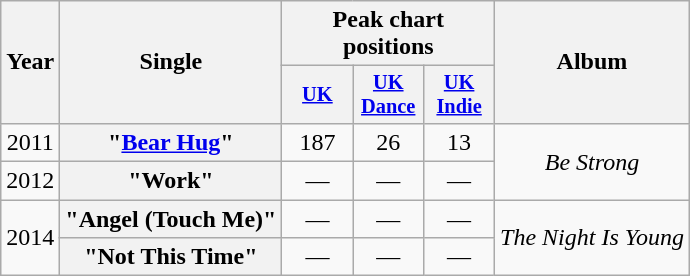<table class="wikitable plainrowheaders" style="text-align:center;">
<tr>
<th scope="col" rowspan="2">Year</th>
<th scope="col" rowspan="2">Single</th>
<th scope="col" colspan="3">Peak chart positions</th>
<th scope="col" rowspan="2">Album</th>
</tr>
<tr>
<th scope="col" style="width:3em;font-size:85%;"><a href='#'>UK</a></th>
<th scope="col" style="width:3em;font-size:85%;"><a href='#'>UK Dance</a></th>
<th scope="col" style="width:3em;font-size:85%;"><a href='#'>UK Indie</a></th>
</tr>
<tr>
<td>2011</td>
<th scope="row">"<a href='#'>Bear Hug</a>"</th>
<td>187</td>
<td>26</td>
<td>13</td>
<td rowspan="2"><em>Be Strong</em></td>
</tr>
<tr>
<td>2012</td>
<th scope="row">"Work"</th>
<td>—</td>
<td>—</td>
<td>—</td>
</tr>
<tr>
<td rowspan="2">2014</td>
<th scope="row">"Angel (Touch Me)"</th>
<td>—</td>
<td>—</td>
<td>—</td>
<td rowspan="2"><em>The Night Is Young</em></td>
</tr>
<tr>
<th scope="row">"Not This Time"</th>
<td>—</td>
<td>—</td>
<td>—</td>
</tr>
</table>
